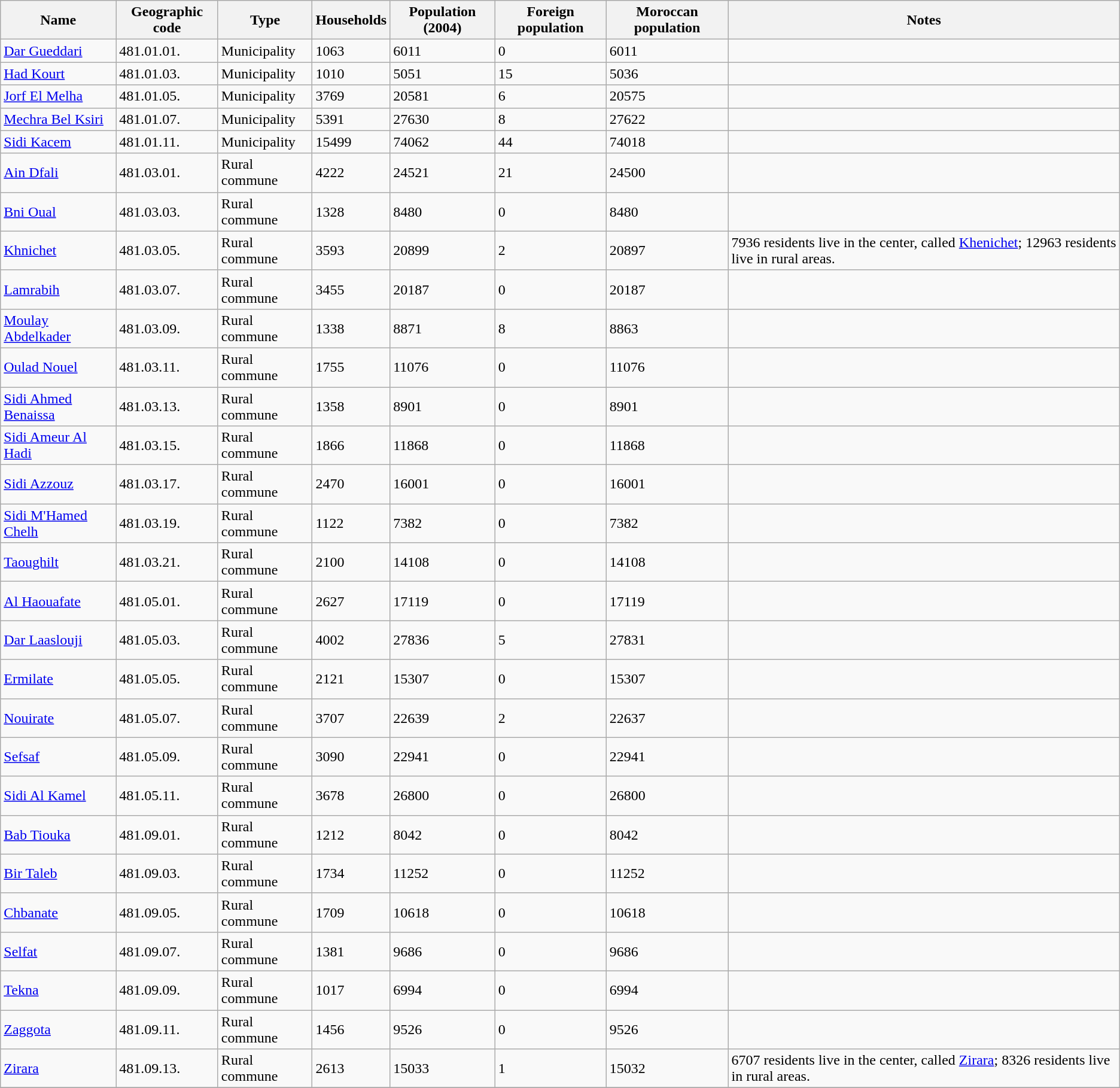<table class="wikitable sortable">
<tr>
<th>Name</th>
<th>Geographic code</th>
<th>Type</th>
<th>Households</th>
<th>Population (2004)</th>
<th>Foreign population</th>
<th>Moroccan population</th>
<th>Notes</th>
</tr>
<tr>
<td><a href='#'>Dar Gueddari</a></td>
<td>481.01.01.</td>
<td>Municipality</td>
<td>1063</td>
<td>6011</td>
<td>0</td>
<td>6011</td>
<td></td>
</tr>
<tr>
<td><a href='#'>Had Kourt</a></td>
<td>481.01.03.</td>
<td>Municipality</td>
<td>1010</td>
<td>5051</td>
<td>15</td>
<td>5036</td>
<td></td>
</tr>
<tr>
<td><a href='#'>Jorf El Melha</a></td>
<td>481.01.05.</td>
<td>Municipality</td>
<td>3769</td>
<td>20581</td>
<td>6</td>
<td>20575</td>
<td></td>
</tr>
<tr>
<td><a href='#'>Mechra Bel Ksiri</a></td>
<td>481.01.07.</td>
<td>Municipality</td>
<td>5391</td>
<td>27630</td>
<td>8</td>
<td>27622</td>
<td></td>
</tr>
<tr>
<td><a href='#'>Sidi Kacem</a></td>
<td>481.01.11.</td>
<td>Municipality</td>
<td>15499</td>
<td>74062</td>
<td>44</td>
<td>74018</td>
<td></td>
</tr>
<tr>
<td><a href='#'>Ain Dfali</a></td>
<td>481.03.01.</td>
<td>Rural commune</td>
<td>4222</td>
<td>24521</td>
<td>21</td>
<td>24500</td>
<td></td>
</tr>
<tr>
<td><a href='#'>Bni Oual</a></td>
<td>481.03.03.</td>
<td>Rural commune</td>
<td>1328</td>
<td>8480</td>
<td>0</td>
<td>8480</td>
<td></td>
</tr>
<tr>
<td><a href='#'>Khnichet</a></td>
<td>481.03.05.</td>
<td>Rural commune</td>
<td>3593</td>
<td>20899</td>
<td>2</td>
<td>20897</td>
<td>7936 residents live in the center, called <a href='#'>Khenichet</a>; 12963 residents live in rural areas.</td>
</tr>
<tr>
<td><a href='#'>Lamrabih</a></td>
<td>481.03.07.</td>
<td>Rural commune</td>
<td>3455</td>
<td>20187</td>
<td>0</td>
<td>20187</td>
<td></td>
</tr>
<tr>
<td><a href='#'>Moulay Abdelkader</a></td>
<td>481.03.09.</td>
<td>Rural commune</td>
<td>1338</td>
<td>8871</td>
<td>8</td>
<td>8863</td>
<td></td>
</tr>
<tr>
<td><a href='#'>Oulad Nouel</a></td>
<td>481.03.11.</td>
<td>Rural commune</td>
<td>1755</td>
<td>11076</td>
<td>0</td>
<td>11076</td>
<td></td>
</tr>
<tr>
<td><a href='#'>Sidi Ahmed Benaissa</a></td>
<td>481.03.13.</td>
<td>Rural commune</td>
<td>1358</td>
<td>8901</td>
<td>0</td>
<td>8901</td>
<td></td>
</tr>
<tr>
<td><a href='#'>Sidi Ameur Al Hadi</a></td>
<td>481.03.15.</td>
<td>Rural commune</td>
<td>1866</td>
<td>11868</td>
<td>0</td>
<td>11868</td>
<td></td>
</tr>
<tr>
<td><a href='#'>Sidi Azzouz</a></td>
<td>481.03.17.</td>
<td>Rural commune</td>
<td>2470</td>
<td>16001</td>
<td>0</td>
<td>16001</td>
<td></td>
</tr>
<tr>
<td><a href='#'>Sidi M'Hamed Chelh</a></td>
<td>481.03.19.</td>
<td>Rural commune</td>
<td>1122</td>
<td>7382</td>
<td>0</td>
<td>7382</td>
<td></td>
</tr>
<tr>
<td><a href='#'>Taoughilt</a></td>
<td>481.03.21.</td>
<td>Rural commune</td>
<td>2100</td>
<td>14108</td>
<td>0</td>
<td>14108</td>
<td></td>
</tr>
<tr>
<td><a href='#'>Al Haouafate</a></td>
<td>481.05.01.</td>
<td>Rural commune</td>
<td>2627</td>
<td>17119</td>
<td>0</td>
<td>17119</td>
<td></td>
</tr>
<tr>
<td><a href='#'>Dar Laaslouji</a></td>
<td>481.05.03.</td>
<td>Rural commune</td>
<td>4002</td>
<td>27836</td>
<td>5</td>
<td>27831</td>
<td></td>
</tr>
<tr>
<td><a href='#'>Ermilate</a></td>
<td>481.05.05.</td>
<td>Rural commune</td>
<td>2121</td>
<td>15307</td>
<td>0</td>
<td>15307</td>
<td></td>
</tr>
<tr>
<td><a href='#'>Nouirate</a></td>
<td>481.05.07.</td>
<td>Rural commune</td>
<td>3707</td>
<td>22639</td>
<td>2</td>
<td>22637</td>
<td></td>
</tr>
<tr>
<td><a href='#'>Sefsaf</a></td>
<td>481.05.09.</td>
<td>Rural commune</td>
<td>3090</td>
<td>22941</td>
<td>0</td>
<td>22941</td>
<td></td>
</tr>
<tr>
<td><a href='#'>Sidi Al Kamel</a></td>
<td>481.05.11.</td>
<td>Rural commune</td>
<td>3678</td>
<td>26800</td>
<td>0</td>
<td>26800</td>
<td></td>
</tr>
<tr>
<td><a href='#'>Bab Tiouka</a></td>
<td>481.09.01.</td>
<td>Rural commune</td>
<td>1212</td>
<td>8042</td>
<td>0</td>
<td>8042</td>
<td></td>
</tr>
<tr>
<td><a href='#'>Bir Taleb</a></td>
<td>481.09.03.</td>
<td>Rural commune</td>
<td>1734</td>
<td>11252</td>
<td>0</td>
<td>11252</td>
<td></td>
</tr>
<tr>
<td><a href='#'>Chbanate</a></td>
<td>481.09.05.</td>
<td>Rural commune</td>
<td>1709</td>
<td>10618</td>
<td>0</td>
<td>10618</td>
<td></td>
</tr>
<tr>
<td><a href='#'>Selfat</a></td>
<td>481.09.07.</td>
<td>Rural commune</td>
<td>1381</td>
<td>9686</td>
<td>0</td>
<td>9686</td>
<td></td>
</tr>
<tr>
<td><a href='#'>Tekna</a></td>
<td>481.09.09.</td>
<td>Rural commune</td>
<td>1017</td>
<td>6994</td>
<td>0</td>
<td>6994</td>
<td></td>
</tr>
<tr>
<td><a href='#'>Zaggota</a></td>
<td>481.09.11.</td>
<td>Rural commune</td>
<td>1456</td>
<td>9526</td>
<td>0</td>
<td>9526</td>
<td></td>
</tr>
<tr>
<td><a href='#'>Zirara</a></td>
<td>481.09.13.</td>
<td>Rural commune</td>
<td>2613</td>
<td>15033</td>
<td>1</td>
<td>15032</td>
<td>6707 residents live in the center, called <a href='#'>Zirara</a>; 8326 residents live in rural areas.</td>
</tr>
<tr>
</tr>
</table>
